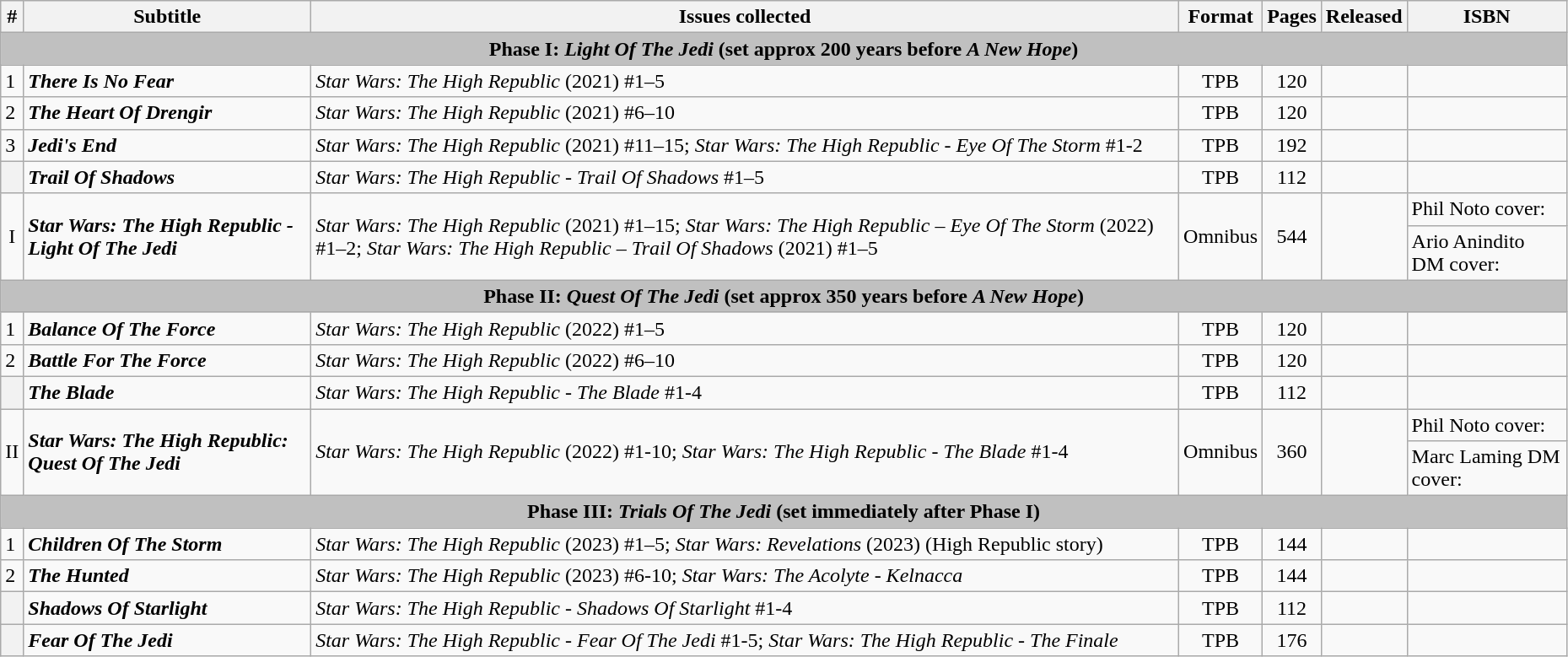<table class="wikitable sortable" width=98%>
<tr>
<th class="unsortable">#</th>
<th class="unsortable">Subtitle</th>
<th class="unsortable">Issues collected</th>
<th>Format</th>
<th class="unsortable">Pages</th>
<th>Released</th>
<th class="unsortable">ISBN</th>
</tr>
<tr>
<th colspan=7 style="background-color: silver;">Phase I: <em>Light Of The Jedi</em> (set approx 200 years before <em>A New Hope</em>)</th>
</tr>
<tr>
<td>1</td>
<td><strong><em>There Is No Fear</em></strong></td>
<td><em>Star Wars: The High Republic</em> (2021) #1–5</td>
<td style="text-align: center;">TPB</td>
<td style="text-align: center;">120</td>
<td></td>
<td></td>
</tr>
<tr>
<td>2</td>
<td><strong><em>The Heart Of Drengir</em></strong></td>
<td><em>Star Wars: The High Republic</em> (2021) #6–10</td>
<td style="text-align: center;">TPB</td>
<td style="text-align: center;">120</td>
<td></td>
<td></td>
</tr>
<tr>
<td>3</td>
<td><strong><em>Jedi's End</em></strong></td>
<td><em>Star Wars: The High Republic</em> (2021) #11–15; <em>Star Wars: The High Republic - Eye Of The Storm</em> #1-2</td>
<td style="text-align: center;">TPB</td>
<td style="text-align: center;">192</td>
<td></td>
<td></td>
</tr>
<tr>
<th></th>
<td><strong><em>Trail Of Shadows</em></strong></td>
<td><em>Star Wars: The High Republic - Trail Of Shadows</em> #1–5</td>
<td style="text-align: center;">TPB</td>
<td style="text-align: center;">112</td>
<td></td>
<td></td>
</tr>
<tr>
<td style="text-align: center;" rowspan=2>I</td>
<td rowspan=2><strong><em>Star Wars: The High Republic - Light Of The Jedi</em></strong></td>
<td rowspan=2><em>Star Wars: The High Republic</em> (2021) #1–15; <em>Star Wars: The High Republic – Eye Of The Storm</em> (2022) #1–2; <em>Star Wars: The High Republic – Trail Of Shadows</em> (2021) #1–5</td>
<td style="text-align: center;" rowspan=2>Omnibus</td>
<td style="text-align: center;" rowspan=2>544</td>
<td rowspan=2></td>
<td>Phil Noto cover: </td>
</tr>
<tr>
<td>Ario Anindito DM cover: </td>
</tr>
<tr>
<th colspan=7 style="background-color: silver;">Phase II: <em>Quest Of The Jedi</em> (set approx 350 years before <em>A New Hope</em>)</th>
</tr>
<tr>
<td>1</td>
<td><strong><em>Balance Of The Force</em></strong></td>
<td><em>Star Wars: The High Republic</em> (2022) #1–5</td>
<td style="text-align: center;">TPB</td>
<td style="text-align: center;">120</td>
<td></td>
<td></td>
</tr>
<tr>
<td>2</td>
<td><strong><em>Battle For The Force</em></strong></td>
<td><em>Star Wars: The High Republic</em> (2022) #6–10</td>
<td style="text-align: center;">TPB</td>
<td style="text-align: center;">120</td>
<td></td>
<td></td>
</tr>
<tr>
<th></th>
<td><strong><em>The Blade</em></strong></td>
<td><em>Star Wars: The High Republic - The Blade</em> #1-4</td>
<td style="text-align: center;">TPB</td>
<td style="text-align: center;">112</td>
<td></td>
<td></td>
</tr>
<tr>
<td style="text-align: center;" rowspan=2>II</td>
<td rowspan=2><strong><em>Star Wars: The High Republic: Quest Of The Jedi</em></strong></td>
<td rowspan=2><em>Star Wars: The High Republic</em> (2022) #1-10; <em>Star Wars: The High Republic - The Blade</em> #1-4</td>
<td style="text-align: center;" rowspan=2>Omnibus</td>
<td style="text-align: center;" rowspan=2>360</td>
<td rowspan=2></td>
<td>Phil Noto cover: </td>
</tr>
<tr>
<td>Marc Laming DM cover: </td>
</tr>
<tr>
<th colspan=7 style="background-color: silver;">Phase III: <em>Trials Of The Jedi</em> (set immediately after Phase I)</th>
</tr>
<tr>
<td>1</td>
<td><strong><em>Children Of The Storm</em></strong></td>
<td><em>Star Wars: The High Republic</em> (2023) #1–5; <em>Star Wars: Revelations</em> (2023) (High Republic story)</td>
<td style="text-align: center;">TPB</td>
<td style="text-align: center;">144</td>
<td></td>
<td></td>
</tr>
<tr>
<td>2</td>
<td><strong><em>The Hunted</em></strong></td>
<td><em>Star Wars: The High Republic</em> (2023) #6-10; <em>Star Wars: The Acolyte - Kelnacca</em></td>
<td style="text-align: center;">TPB</td>
<td style="text-align: center;">144</td>
<td></td>
<td></td>
</tr>
<tr>
<th></th>
<td><strong><em>Shadows Of Starlight</em></strong></td>
<td><em>Star Wars: The High Republic - Shadows Of Starlight</em> #1-4</td>
<td style="text-align: center;">TPB</td>
<td style="text-align: center;">112</td>
<td></td>
<td></td>
</tr>
<tr>
<th></th>
<td><strong><em>Fear Of The Jedi</em></strong></td>
<td><em>Star Wars: The High Republic - Fear Of The Jedi</em> #1-5; <em>Star Wars: The High Republic - The Finale</em></td>
<td style="text-align: center;">TPB</td>
<td style="text-align: center;">176</td>
<td></td>
<td></td>
</tr>
</table>
